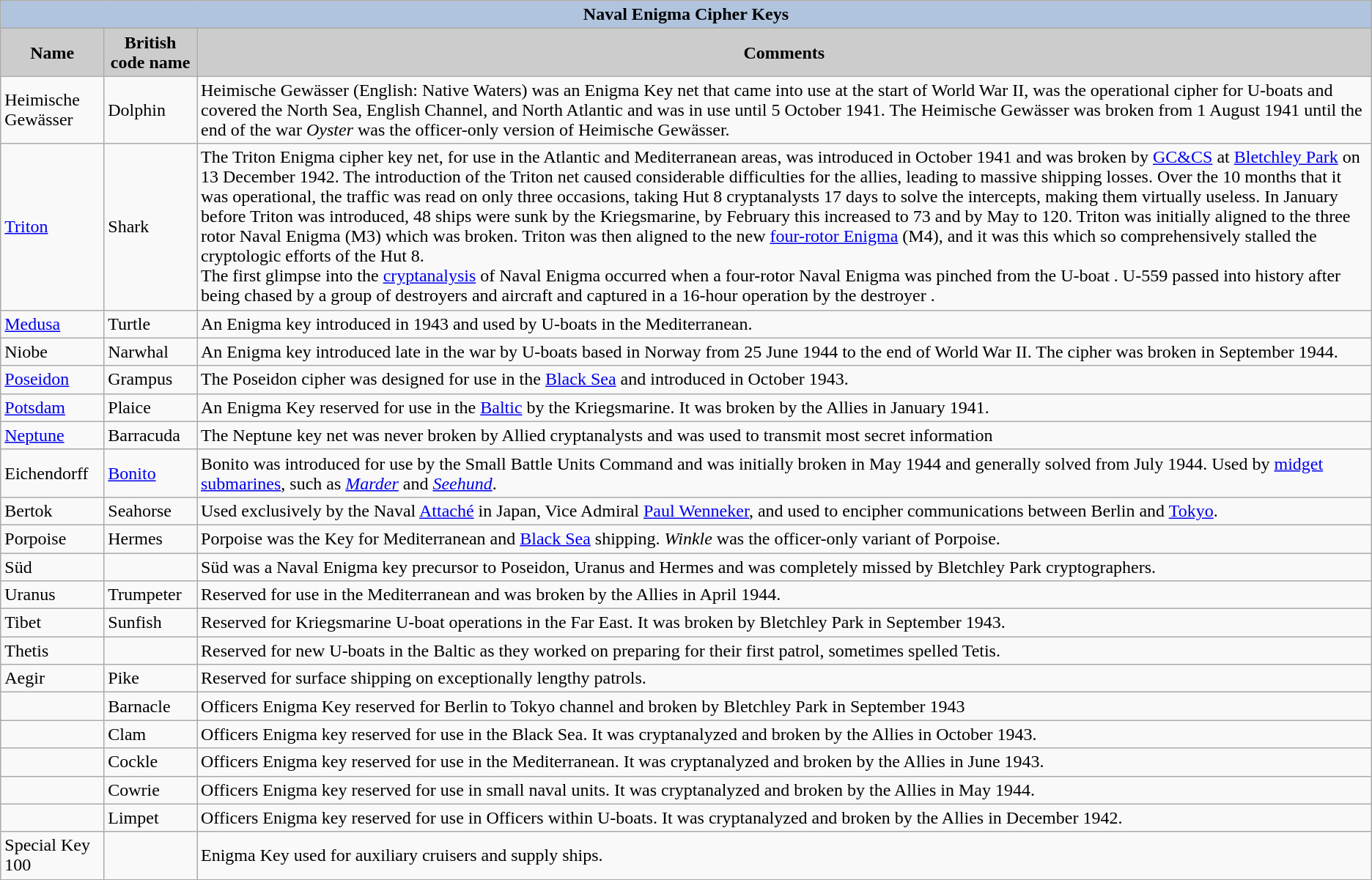<table class="wikitable">
<tr>
<th colspan=5 style="background:LightSteelBlue"><strong>Naval Enigma Cipher Keys</strong></th>
</tr>
<tr>
<th style="text-align: center;background:#ccc">Name</th>
<th style="text-align: center;background:#ccc">British code name</th>
<th style="text-align: center;background:#ccc">Comments</th>
</tr>
<tr>
<td>Heimische Gewässer</td>
<td>Dolphin</td>
<td>Heimische Gewässer (English: Native Waters) was an Enigma Key net that came into use at the start of World War II, was the operational cipher for U-boats and covered the North Sea, English Channel, and North Atlantic and was in use until 5 October 1941. The Heimische Gewässer was broken from 1 August 1941 until the end of the war <em>Oyster</em> was the officer-only version of Heimische Gewässer.</td>
</tr>
<tr>
<td><a href='#'>Triton</a></td>
<td>Shark</td>
<td>The Triton Enigma cipher key net, for use in the Atlantic and Mediterranean areas, was introduced in October 1941 and was broken by <a href='#'>GC&CS</a> at <a href='#'>Bletchley Park</a> on 13 December 1942. The introduction of the Triton net caused considerable difficulties for the allies, leading to massive shipping losses. Over the 10 months that it was operational, the traffic was read on only three occasions, taking Hut 8 cryptanalysts 17 days to solve the intercepts, making them virtually useless. In January before Triton was introduced, 48 ships were sunk by the Kriegsmarine, by February this increased to 73 and by May to 120. Triton was initially aligned to the three rotor Naval Enigma (M3) which was broken. Triton was then aligned to the new <a href='#'>four-rotor Enigma</a> (M4), and it was this which so comprehensively stalled the cryptologic efforts of the Hut 8.<br>The first glimpse into the <a href='#'>cryptanalysis</a> of Naval Enigma occurred when a four-rotor Naval Enigma was pinched from the U-boat . U-559 passed into history after being chased by a group of destroyers and aircraft and captured in a 16-hour operation by the destroyer .</td>
</tr>
<tr>
<td><a href='#'>Medusa</a></td>
<td>Turtle</td>
<td>An Enigma key introduced in 1943 and used by U-boats in the Mediterranean.</td>
</tr>
<tr>
<td>Niobe</td>
<td>Narwhal</td>
<td>An Enigma key introduced late in the war by U-boats based in Norway from 25 June 1944 to the end of World War II. The cipher was broken in September 1944.</td>
</tr>
<tr>
<td><a href='#'>Poseidon</a></td>
<td>Grampus</td>
<td>The Poseidon cipher was designed for use in the <a href='#'>Black Sea</a> and introduced in October 1943.</td>
</tr>
<tr>
<td><a href='#'>Potsdam</a></td>
<td>Plaice</td>
<td>An Enigma Key reserved for use in the <a href='#'>Baltic</a> by the Kriegsmarine. It was broken by the Allies in January 1941.</td>
</tr>
<tr>
<td><a href='#'>Neptune</a></td>
<td>Barracuda</td>
<td>The Neptune key net was never broken by Allied cryptanalysts and was used to transmit most secret information</td>
</tr>
<tr>
<td>Eichendorff</td>
<td><a href='#'>Bonito</a></td>
<td>Bonito was introduced for use by the Small Battle Units Command and was initially broken in May 1944 and generally solved from July 1944. Used by <a href='#'>midget submarines</a>, such as <em><a href='#'>Marder</a></em> and <em><a href='#'>Seehund</a></em>.</td>
</tr>
<tr>
<td>Bertok</td>
<td>Seahorse</td>
<td>Used exclusively by the Naval <a href='#'>Attaché</a> in Japan, Vice Admiral <a href='#'>Paul Wenneker</a>, and used to encipher communications between Berlin and <a href='#'>Tokyo</a>.</td>
</tr>
<tr>
<td>Porpoise</td>
<td>Hermes</td>
<td>Porpoise was the Key for Mediterranean and <a href='#'>Black Sea</a> shipping. <em>Winkle</em> was the officer-only variant of Porpoise.</td>
</tr>
<tr>
<td>Süd</td>
<td></td>
<td>Süd was a Naval Enigma key precursor to Poseidon, Uranus and Hermes and was completely missed by Bletchley Park cryptographers.</td>
</tr>
<tr>
<td>Uranus</td>
<td>Trumpeter</td>
<td>Reserved for use in the Mediterranean and was broken by the Allies in April 1944.</td>
</tr>
<tr>
<td>Tibet</td>
<td>Sunfish</td>
<td>Reserved for Kriegsmarine U-boat operations in the Far East. It was broken by Bletchley Park in September 1943.</td>
</tr>
<tr>
<td>Thetis</td>
<td></td>
<td>Reserved for new U-boats in the Baltic as they worked on preparing for their first patrol, sometimes spelled Tetis.</td>
</tr>
<tr>
<td>Aegir</td>
<td>Pike</td>
<td>Reserved for surface shipping on exceptionally lengthy patrols.</td>
</tr>
<tr>
<td></td>
<td>Barnacle</td>
<td>Officers Enigma Key reserved for Berlin to Tokyo channel and broken by Bletchley Park in September 1943</td>
</tr>
<tr>
<td></td>
<td>Clam</td>
<td>Officers Enigma key reserved for use in the Black Sea. It was cryptanalyzed and broken by the Allies in October 1943.</td>
</tr>
<tr>
<td></td>
<td>Cockle</td>
<td>Officers Enigma key reserved for use in the Mediterranean. It was cryptanalyzed and broken by the Allies in June 1943.</td>
</tr>
<tr>
<td></td>
<td>Cowrie</td>
<td>Officers Enigma key reserved for use in small naval units. It was cryptanalyzed and broken by the Allies in May 1944.</td>
</tr>
<tr>
<td></td>
<td>Limpet</td>
<td>Officers Enigma key reserved for use in Officers within U-boats. It was cryptanalyzed and broken by the Allies in December 1942.</td>
</tr>
<tr>
<td>Special Key 100</td>
<td></td>
<td>Enigma Key used for auxiliary cruisers and supply ships.</td>
</tr>
</table>
